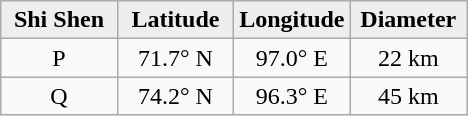<table class="wikitable">
<tr>
<th width="25%" style="background:#eeeeee;">Shi Shen</th>
<th width="25%" style="background:#eeeeee;">Latitude</th>
<th width="25%" style="background:#eeeeee;">Longitude</th>
<th width="25%" style="background:#eeeeee;">Diameter</th>
</tr>
<tr>
<td align="center">P</td>
<td align="center">71.7° N</td>
<td align="center">97.0° E</td>
<td align="center">22 km</td>
</tr>
<tr>
<td align="center">Q</td>
<td align="center">74.2° N</td>
<td align="center">96.3° E</td>
<td align="center">45 km</td>
</tr>
</table>
